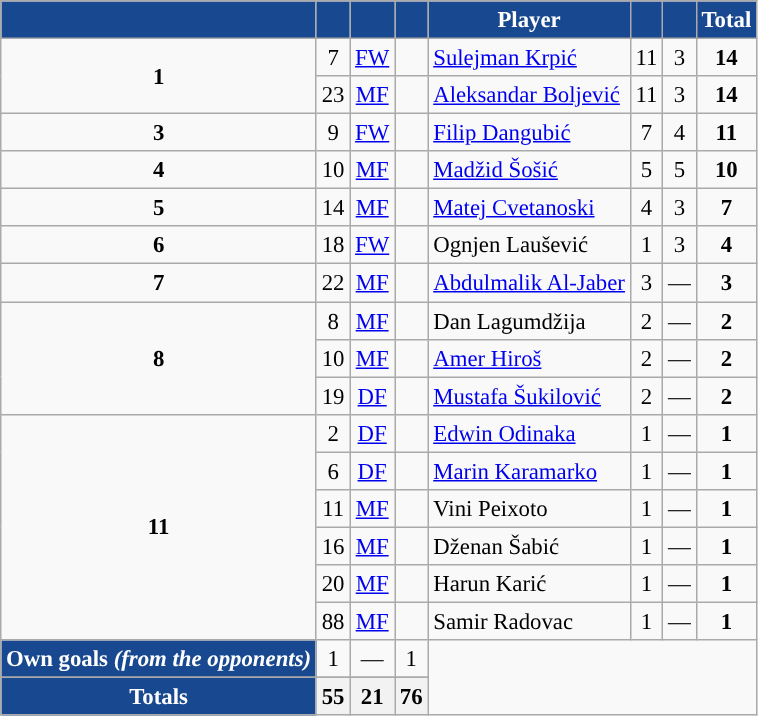<table class="wikitable sortable" style="font-size: 95%; text-align: center;">
<tr>
<th style="background:#18488f; color:#FFFFFF; "></th>
<th style="background:#18488f; color:#FFFFFF; "></th>
<th style="background:#18488f; color:#FFFFFF; "></th>
<th style="background:#18488f; color:#FFFFFF; "></th>
<th style="background:#18488f; color:#FFFFFF; ">Player</th>
<th style="background:#18488f; color:#FFFFFF; "></th>
<th style="background:#18488f; color:#FFFFFF; "></th>
<th style="background:#18488f; color:#FFFFFF; ">Total</th>
</tr>
<tr>
<td rowspan="2"><strong>1</strong></td>
<td>7</td>
<td><a href='#'>FW</a></td>
<td></td>
<td align=left><a href='#'>Sulejman Krpić</a></td>
<td>11</td>
<td>3</td>
<td><strong>14</strong></td>
</tr>
<tr>
<td>23</td>
<td><a href='#'>MF</a></td>
<td></td>
<td align=left><a href='#'>Aleksandar Boljević</a></td>
<td>11</td>
<td>3</td>
<td><strong>14</strong></td>
</tr>
<tr>
<td><strong>3</strong></td>
<td>9</td>
<td><a href='#'>FW</a></td>
<td></td>
<td align=left><a href='#'>Filip Dangubić</a></td>
<td>7</td>
<td>4</td>
<td><strong>11</strong></td>
</tr>
<tr>
<td><strong>4</strong></td>
<td>10</td>
<td><a href='#'>MF</a></td>
<td></td>
<td align=left><a href='#'>Madžid Šošić</a></td>
<td>5</td>
<td>5</td>
<td><strong>10</strong></td>
</tr>
<tr>
<td><strong>5</strong></td>
<td>14</td>
<td><a href='#'>MF</a></td>
<td></td>
<td align=left><a href='#'>Matej Cvetanoski</a></td>
<td>4</td>
<td>3</td>
<td><strong>7</strong></td>
</tr>
<tr>
<td><strong>6</strong></td>
<td>18</td>
<td><a href='#'>FW</a></td>
<td></td>
<td align=left>Ognjen Laušević</td>
<td>1</td>
<td>3</td>
<td><strong>4</strong></td>
</tr>
<tr>
<td><strong>7</strong></td>
<td>22</td>
<td><a href='#'>MF</a></td>
<td></td>
<td align=left><a href='#'>Abdulmalik Al-Jaber</a></td>
<td>3</td>
<td>—</td>
<td><strong>3</strong></td>
</tr>
<tr>
<td rowspan="3"><strong>8</strong></td>
<td>8</td>
<td><a href='#'>MF</a></td>
<td></td>
<td align=left>Dan Lagumdžija</td>
<td>2</td>
<td>—</td>
<td><strong>2</strong></td>
</tr>
<tr>
<td>10</td>
<td><a href='#'>MF</a></td>
<td></td>
<td align=left><a href='#'>Amer Hiroš</a></td>
<td>2</td>
<td>—</td>
<td><strong>2</strong></td>
</tr>
<tr>
<td>19</td>
<td><a href='#'>DF</a></td>
<td></td>
<td align=left><a href='#'>Mustafa Šukilović</a></td>
<td>2</td>
<td>—</td>
<td><strong>2</strong></td>
</tr>
<tr>
<td rowspan="6"><strong>11</strong></td>
<td>2</td>
<td><a href='#'>DF</a></td>
<td></td>
<td align=left><a href='#'>Edwin Odinaka</a></td>
<td>1</td>
<td>—</td>
<td><strong>1</strong></td>
</tr>
<tr>
<td>6</td>
<td><a href='#'>DF</a></td>
<td></td>
<td align=left><a href='#'>Marin Karamarko</a></td>
<td>1</td>
<td>—</td>
<td><strong>1</strong></td>
</tr>
<tr>
<td>11</td>
<td><a href='#'>MF</a></td>
<td></td>
<td align=left>Vini Peixoto</td>
<td>1</td>
<td>—</td>
<td><strong>1</strong></td>
</tr>
<tr>
<td>16</td>
<td><a href='#'>MF</a></td>
<td></td>
<td align=left>Dženan Šabić</td>
<td>1</td>
<td>—</td>
<td><strong>1</strong></td>
</tr>
<tr>
<td>20</td>
<td><a href='#'>MF</a></td>
<td></td>
<td align=left>Harun Karić</td>
<td>1</td>
<td>—</td>
<td><strong>1</strong></td>
</tr>
<tr>
<td>88</td>
<td><a href='#'>MF</a></td>
<td></td>
<td align=left>Samir Radovac</td>
<td>1</td>
<td>—</td>
<td><strong>1</strong></td>
</tr>
<tr>
<th style="background:#18488f; color:#FFFFFF; "><strong>Own goals <em>(from the opponents)<strong><em></th>
<td>1 </td>
<td>— </td>
<td></strong>1<strong> </td>
</tr>
<tr>
</tr>
<tr>
<th style="background:#18488f; color:#FFFFFF; "></strong>Totals<strong></th>
<th>55 </th>
<th>21 </th>
<th>76 </th>
</tr>
</table>
